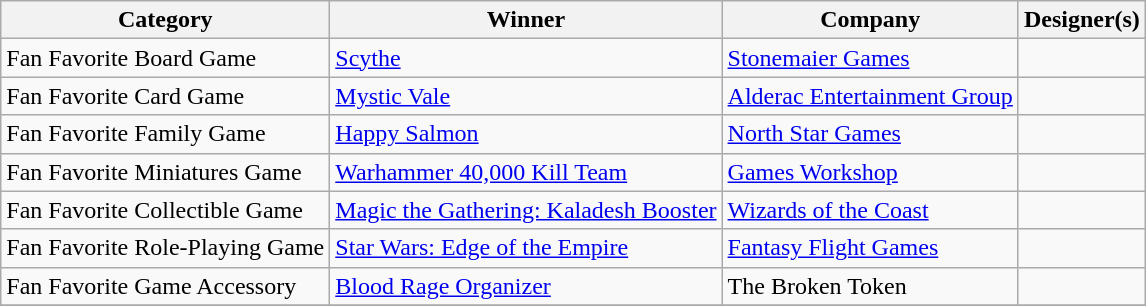<table class="wikitable">
<tr>
<th>Category</th>
<th>Winner</th>
<th>Company</th>
<th>Designer(s)</th>
</tr>
<tr>
<td>Fan Favorite Board Game</td>
<td><a href='#'>Scythe</a></td>
<td><a href='#'>Stonemaier Games</a></td>
<td></td>
</tr>
<tr>
<td>Fan Favorite Card Game</td>
<td><a href='#'>Mystic Vale</a></td>
<td><a href='#'>Alderac Entertainment Group</a></td>
<td></td>
</tr>
<tr>
<td>Fan Favorite Family Game</td>
<td><a href='#'>Happy Salmon</a></td>
<td><a href='#'>North Star Games</a></td>
<td></td>
</tr>
<tr>
<td>Fan Favorite Miniatures Game</td>
<td><a href='#'>Warhammer 40,000 Kill Team</a></td>
<td><a href='#'>Games Workshop</a></td>
<td></td>
</tr>
<tr>
<td>Fan Favorite Collectible Game</td>
<td><a href='#'>Magic the Gathering: Kaladesh Booster</a></td>
<td><a href='#'>Wizards of the Coast</a></td>
<td></td>
</tr>
<tr>
<td>Fan Favorite Role-Playing  Game</td>
<td><a href='#'>Star Wars: Edge of the Empire</a></td>
<td><a href='#'>Fantasy Flight Games</a></td>
<td></td>
</tr>
<tr>
<td>Fan Favorite Game Accessory</td>
<td><a href='#'>Blood Rage Organizer</a></td>
<td>The Broken Token</td>
<td></td>
</tr>
<tr>
</tr>
</table>
